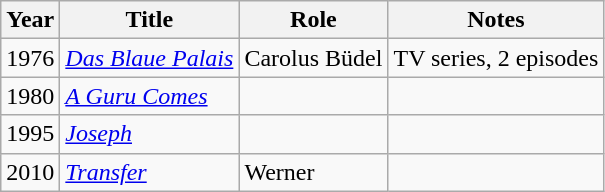<table class="wikitable sortable">
<tr>
<th>Year</th>
<th>Title</th>
<th>Role</th>
<th class="unsortable">Notes</th>
</tr>
<tr>
<td>1976</td>
<td><em><a href='#'>Das Blaue Palais</a></em></td>
<td>Carolus Büdel</td>
<td>TV series, 2 episodes</td>
</tr>
<tr>
<td>1980</td>
<td><em><a href='#'>A Guru Comes</a></em></td>
<td></td>
<td></td>
</tr>
<tr>
<td>1995</td>
<td><em><a href='#'>Joseph</a></em></td>
<td></td>
<td></td>
</tr>
<tr>
<td>2010</td>
<td><em><a href='#'>Transfer</a></em></td>
<td>Werner</td>
<td></td>
</tr>
</table>
